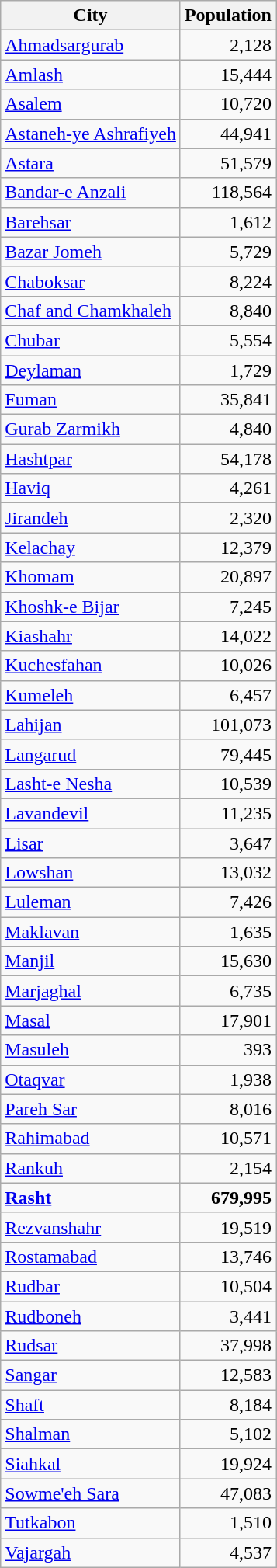<table class="wikitable sortable">
<tr>
<th>City</th>
<th>Population</th>
</tr>
<tr>
<td><a href='#'>Ahmadsargurab</a></td>
<td style="text-align: right;">2,128</td>
</tr>
<tr>
<td><a href='#'>Amlash</a></td>
<td style="text-align: right;">15,444</td>
</tr>
<tr>
<td><a href='#'>Asalem</a></td>
<td style="text-align: right;">10,720</td>
</tr>
<tr>
<td><a href='#'>Astaneh-ye Ashrafiyeh</a></td>
<td style="text-align: right;">44,941</td>
</tr>
<tr>
<td><a href='#'>Astara</a></td>
<td style="text-align: right;">51,579</td>
</tr>
<tr>
<td><a href='#'>Bandar-e Anzali</a></td>
<td style="text-align: right;">118,564</td>
</tr>
<tr>
<td><a href='#'>Barehsar</a></td>
<td style="text-align: right;">1,612</td>
</tr>
<tr>
<td><a href='#'>Bazar Jomeh</a></td>
<td style="text-align: right;">5,729</td>
</tr>
<tr>
<td><a href='#'>Chaboksar</a></td>
<td style="text-align: right;">8,224</td>
</tr>
<tr>
<td><a href='#'>Chaf and Chamkhaleh</a></td>
<td style="text-align: right;">8,840</td>
</tr>
<tr>
<td><a href='#'>Chubar</a></td>
<td style="text-align: right;">5,554</td>
</tr>
<tr>
<td><a href='#'>Deylaman</a></td>
<td style="text-align: right;">1,729</td>
</tr>
<tr>
<td><a href='#'>Fuman</a></td>
<td style="text-align: right;">35,841</td>
</tr>
<tr>
<td><a href='#'>Gurab Zarmikh</a></td>
<td style="text-align: right;">4,840</td>
</tr>
<tr>
<td><a href='#'>Hashtpar</a></td>
<td style="text-align: right;">54,178</td>
</tr>
<tr>
<td><a href='#'>Haviq</a></td>
<td style="text-align: right;">4,261</td>
</tr>
<tr>
<td><a href='#'>Jirandeh</a></td>
<td style="text-align: right;">2,320</td>
</tr>
<tr>
<td><a href='#'>Kelachay</a></td>
<td style="text-align: right;">12,379</td>
</tr>
<tr>
<td><a href='#'>Khomam</a></td>
<td style="text-align: right;">20,897</td>
</tr>
<tr>
<td><a href='#'>Khoshk-e Bijar</a></td>
<td style="text-align: right;">7,245</td>
</tr>
<tr>
<td><a href='#'>Kiashahr</a></td>
<td style="text-align: right;">14,022</td>
</tr>
<tr>
<td><a href='#'>Kuchesfahan</a></td>
<td style="text-align: right;">10,026</td>
</tr>
<tr>
<td><a href='#'>Kumeleh</a></td>
<td style="text-align: right;">6,457</td>
</tr>
<tr>
<td><a href='#'>Lahijan</a></td>
<td style="text-align: right;">101,073</td>
</tr>
<tr>
<td><a href='#'>Langarud</a></td>
<td style="text-align: right;">79,445</td>
</tr>
<tr>
<td><a href='#'>Lasht-e Nesha</a></td>
<td style="text-align: right;">10,539</td>
</tr>
<tr>
<td><a href='#'>Lavandevil</a></td>
<td style="text-align: right;">11,235</td>
</tr>
<tr>
<td><a href='#'>Lisar</a></td>
<td style="text-align: right;">3,647</td>
</tr>
<tr>
<td><a href='#'>Lowshan</a></td>
<td style="text-align: right;">13,032</td>
</tr>
<tr>
<td><a href='#'>Luleman</a></td>
<td style="text-align: right;">7,426</td>
</tr>
<tr>
<td><a href='#'>Maklavan</a></td>
<td style="text-align: right;">1,635</td>
</tr>
<tr>
<td><a href='#'>Manjil</a></td>
<td style="text-align: right;">15,630</td>
</tr>
<tr>
<td><a href='#'>Marjaghal</a></td>
<td style="text-align: right;">6,735</td>
</tr>
<tr>
<td><a href='#'>Masal</a></td>
<td style="text-align: right;">17,901</td>
</tr>
<tr>
<td><a href='#'>Masuleh</a></td>
<td style="text-align: right;">393</td>
</tr>
<tr>
<td><a href='#'>Otaqvar</a></td>
<td style="text-align: right;">1,938</td>
</tr>
<tr>
<td><a href='#'>Pareh Sar</a></td>
<td style="text-align: right;">8,016</td>
</tr>
<tr>
<td><a href='#'>Rahimabad</a></td>
<td style="text-align: right;">10,571</td>
</tr>
<tr>
<td><a href='#'>Rankuh</a></td>
<td style="text-align: right;">2,154</td>
</tr>
<tr>
<td><strong><a href='#'>Rasht</a></strong></td>
<td style="text-align: right;"><strong>679,995</strong></td>
</tr>
<tr>
<td><a href='#'>Rezvanshahr</a></td>
<td style="text-align: right;">19,519</td>
</tr>
<tr>
<td><a href='#'>Rostamabad</a></td>
<td style="text-align: right;">13,746</td>
</tr>
<tr>
<td><a href='#'>Rudbar</a></td>
<td style="text-align: right;">10,504</td>
</tr>
<tr>
<td><a href='#'>Rudboneh</a></td>
<td style="text-align: right;">3,441</td>
</tr>
<tr>
<td><a href='#'>Rudsar</a></td>
<td style="text-align: right;">37,998</td>
</tr>
<tr>
<td><a href='#'>Sangar</a></td>
<td style="text-align: right;">12,583</td>
</tr>
<tr>
<td><a href='#'>Shaft</a></td>
<td style="text-align: right;">8,184</td>
</tr>
<tr>
<td><a href='#'>Shalman</a></td>
<td style="text-align: right;">5,102</td>
</tr>
<tr>
<td><a href='#'>Siahkal</a></td>
<td style="text-align: right;">19,924</td>
</tr>
<tr>
<td><a href='#'>Sowme'eh Sara</a></td>
<td style="text-align: right;">47,083</td>
</tr>
<tr>
<td><a href='#'>Tutkabon</a></td>
<td style="text-align: right;">1,510</td>
</tr>
<tr>
<td><a href='#'>Vajargah</a></td>
<td style="text-align: right;">4,537</td>
</tr>
</table>
